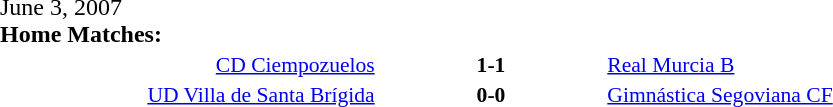<table width=100% cellspacing=1>
<tr>
<th width=20%></th>
<th width=12%></th>
<th width=20%></th>
<th></th>
</tr>
<tr>
<td>June 3, 2007<br><strong>Home Matches:</strong></td>
</tr>
<tr style=font-size:90%>
<td align=right><a href='#'>CD Ciempozuelos</a></td>
<td align=center><strong>1-1</strong></td>
<td><a href='#'>Real Murcia B</a></td>
</tr>
<tr style=font-size:90%>
<td align=right><a href='#'>UD Villa de Santa Brígida</a></td>
<td align=center><strong>0-0</strong></td>
<td><a href='#'>Gimnástica Segoviana CF</a></td>
</tr>
</table>
